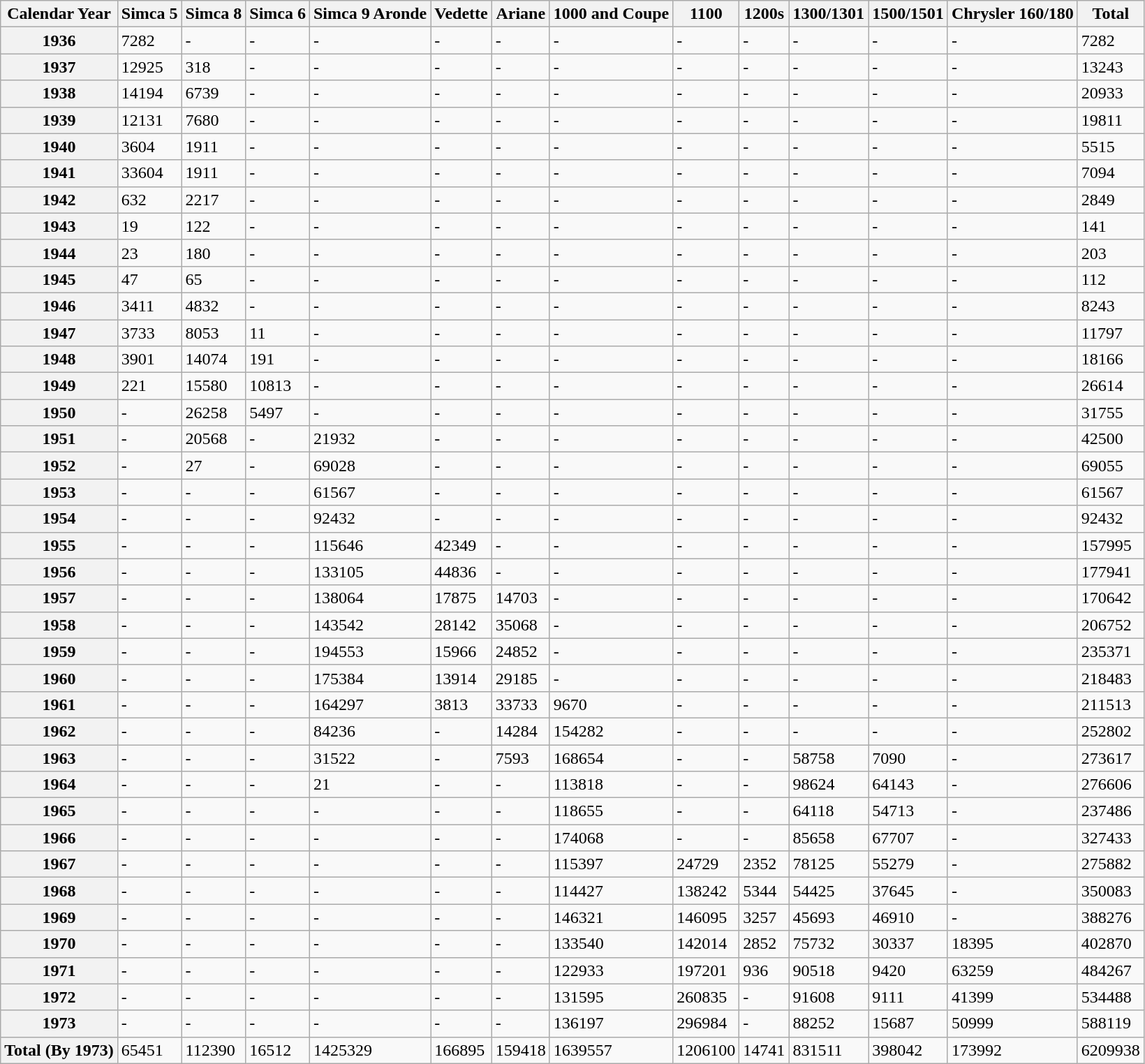<table class="wikitable">
<tr>
<th>Calendar Year</th>
<th>Simca 5</th>
<th>Simca 8</th>
<th>Simca 6</th>
<th>Simca 9 Aronde</th>
<th>Vedette</th>
<th>Ariane</th>
<th>1000 and Coupe</th>
<th>1100</th>
<th>1200s</th>
<th>1300/1301</th>
<th>1500/1501</th>
<th>Chrysler 160/180</th>
<th>Total</th>
</tr>
<tr>
<th>1936</th>
<td>7282</td>
<td>-</td>
<td>-</td>
<td>-</td>
<td>-</td>
<td>-</td>
<td>-</td>
<td>-</td>
<td>-</td>
<td>-</td>
<td>-</td>
<td>-</td>
<td>7282</td>
</tr>
<tr>
<th>1937</th>
<td>12925</td>
<td>318</td>
<td>-</td>
<td>-</td>
<td>-</td>
<td>-</td>
<td>-</td>
<td>-</td>
<td>-</td>
<td>-</td>
<td>-</td>
<td>-</td>
<td>13243</td>
</tr>
<tr>
<th>1938</th>
<td>14194</td>
<td>6739</td>
<td>-</td>
<td>-</td>
<td>-</td>
<td>-</td>
<td>-</td>
<td>-</td>
<td>-</td>
<td>-</td>
<td>-</td>
<td>-</td>
<td>20933</td>
</tr>
<tr>
<th>1939</th>
<td>12131</td>
<td>7680</td>
<td>-</td>
<td>-</td>
<td>-</td>
<td>-</td>
<td>-</td>
<td>-</td>
<td>-</td>
<td>-</td>
<td>-</td>
<td>-</td>
<td>19811</td>
</tr>
<tr>
<th>1940</th>
<td>3604</td>
<td>1911</td>
<td>-</td>
<td>-</td>
<td>-</td>
<td>-</td>
<td>-</td>
<td>-</td>
<td>-</td>
<td>-</td>
<td>-</td>
<td>-</td>
<td>5515</td>
</tr>
<tr>
<th>1941</th>
<td>33604</td>
<td>1911</td>
<td>-</td>
<td>-</td>
<td>-</td>
<td>-</td>
<td>-</td>
<td>-</td>
<td>-</td>
<td>-</td>
<td>-</td>
<td>-</td>
<td>7094</td>
</tr>
<tr>
<th>1942</th>
<td>632</td>
<td>2217</td>
<td>-</td>
<td>-</td>
<td>-</td>
<td>-</td>
<td>-</td>
<td>-</td>
<td>-</td>
<td>-</td>
<td>-</td>
<td>-</td>
<td>2849</td>
</tr>
<tr>
<th>1943</th>
<td>19</td>
<td>122</td>
<td>-</td>
<td>-</td>
<td>-</td>
<td>-</td>
<td>-</td>
<td>-</td>
<td>-</td>
<td>-</td>
<td>-</td>
<td>-</td>
<td>141</td>
</tr>
<tr>
<th>1944</th>
<td>23</td>
<td>180</td>
<td>-</td>
<td>-</td>
<td>-</td>
<td>-</td>
<td>-</td>
<td>-</td>
<td>-</td>
<td>-</td>
<td>-</td>
<td>-</td>
<td>203</td>
</tr>
<tr>
<th>1945</th>
<td>47</td>
<td>65</td>
<td>-</td>
<td>-</td>
<td>-</td>
<td>-</td>
<td>-</td>
<td>-</td>
<td>-</td>
<td>-</td>
<td>-</td>
<td>-</td>
<td>112</td>
</tr>
<tr>
<th>1946</th>
<td>3411</td>
<td>4832</td>
<td>-</td>
<td>-</td>
<td>-</td>
<td>-</td>
<td>-</td>
<td>-</td>
<td>-</td>
<td>-</td>
<td>-</td>
<td>-</td>
<td>8243</td>
</tr>
<tr>
<th>1947</th>
<td>3733</td>
<td>8053</td>
<td>11</td>
<td>-</td>
<td>-</td>
<td>-</td>
<td>-</td>
<td>-</td>
<td>-</td>
<td>-</td>
<td>-</td>
<td>-</td>
<td>11797</td>
</tr>
<tr>
<th>1948</th>
<td>3901</td>
<td>14074</td>
<td>191</td>
<td>-</td>
<td>-</td>
<td>-</td>
<td>-</td>
<td>-</td>
<td>-</td>
<td>-</td>
<td>-</td>
<td>-</td>
<td>18166</td>
</tr>
<tr>
<th>1949</th>
<td>221</td>
<td>15580</td>
<td>10813</td>
<td>-</td>
<td>-</td>
<td>-</td>
<td>-</td>
<td>-</td>
<td>-</td>
<td>-</td>
<td>-</td>
<td>-</td>
<td>26614</td>
</tr>
<tr>
<th>1950</th>
<td>-</td>
<td>26258</td>
<td>5497</td>
<td>-</td>
<td>-</td>
<td>-</td>
<td>-</td>
<td>-</td>
<td>-</td>
<td>-</td>
<td>-</td>
<td>-</td>
<td>31755</td>
</tr>
<tr>
<th>1951</th>
<td>-</td>
<td>20568</td>
<td>-</td>
<td>21932</td>
<td>-</td>
<td>-</td>
<td>-</td>
<td>-</td>
<td>-</td>
<td>-</td>
<td>-</td>
<td>-</td>
<td>42500</td>
</tr>
<tr>
<th>1952</th>
<td>-</td>
<td>27</td>
<td>-</td>
<td>69028</td>
<td>-</td>
<td>-</td>
<td>-</td>
<td>-</td>
<td>-</td>
<td>-</td>
<td>-</td>
<td>-</td>
<td>69055</td>
</tr>
<tr>
<th>1953</th>
<td>-</td>
<td>-</td>
<td>-</td>
<td>61567</td>
<td>-</td>
<td>-</td>
<td>-</td>
<td>-</td>
<td>-</td>
<td>-</td>
<td>-</td>
<td>-</td>
<td>61567</td>
</tr>
<tr>
<th>1954</th>
<td>-</td>
<td>-</td>
<td>-</td>
<td>92432</td>
<td>-</td>
<td>-</td>
<td>-</td>
<td>-</td>
<td>-</td>
<td>-</td>
<td>-</td>
<td>-</td>
<td>92432</td>
</tr>
<tr>
<th>1955</th>
<td>-</td>
<td>-</td>
<td>-</td>
<td>115646</td>
<td>42349</td>
<td>-</td>
<td>-</td>
<td>-</td>
<td>-</td>
<td>-</td>
<td>-</td>
<td>-</td>
<td>157995</td>
</tr>
<tr>
<th>1956</th>
<td>-</td>
<td>-</td>
<td>-</td>
<td>133105</td>
<td>44836</td>
<td>-</td>
<td>-</td>
<td>-</td>
<td>-</td>
<td>-</td>
<td>-</td>
<td>-</td>
<td>177941</td>
</tr>
<tr>
<th>1957</th>
<td>-</td>
<td>-</td>
<td>-</td>
<td>138064</td>
<td>17875</td>
<td>14703</td>
<td>-</td>
<td>-</td>
<td>-</td>
<td>-</td>
<td>-</td>
<td>-</td>
<td>170642</td>
</tr>
<tr>
<th>1958</th>
<td>-</td>
<td>-</td>
<td>-</td>
<td>143542</td>
<td>28142</td>
<td>35068</td>
<td>-</td>
<td>-</td>
<td>-</td>
<td>-</td>
<td>-</td>
<td>-</td>
<td>206752</td>
</tr>
<tr>
<th>1959</th>
<td>-</td>
<td>-</td>
<td>-</td>
<td>194553</td>
<td>15966</td>
<td>24852</td>
<td>-</td>
<td>-</td>
<td>-</td>
<td>-</td>
<td>-</td>
<td>-</td>
<td>235371</td>
</tr>
<tr>
<th>1960</th>
<td>-</td>
<td>-</td>
<td>-</td>
<td>175384</td>
<td>13914</td>
<td>29185</td>
<td>-</td>
<td>-</td>
<td>-</td>
<td>-</td>
<td>-</td>
<td>-</td>
<td>218483</td>
</tr>
<tr>
<th>1961</th>
<td>-</td>
<td>-</td>
<td>-</td>
<td>164297</td>
<td>3813</td>
<td>33733</td>
<td>9670</td>
<td>-</td>
<td>-</td>
<td>-</td>
<td>-</td>
<td>-</td>
<td>211513</td>
</tr>
<tr>
<th>1962</th>
<td>-</td>
<td>-</td>
<td>-</td>
<td>84236</td>
<td>-</td>
<td>14284</td>
<td>154282</td>
<td>-</td>
<td>-</td>
<td>-</td>
<td>-</td>
<td>-</td>
<td>252802</td>
</tr>
<tr>
<th>1963</th>
<td>-</td>
<td>-</td>
<td>-</td>
<td>31522</td>
<td>-</td>
<td>7593</td>
<td>168654</td>
<td>-</td>
<td>-</td>
<td>58758</td>
<td>7090</td>
<td>-</td>
<td>273617</td>
</tr>
<tr>
<th>1964</th>
<td>-</td>
<td>-</td>
<td>-</td>
<td>21</td>
<td>-</td>
<td>-</td>
<td>113818</td>
<td>-</td>
<td>-</td>
<td>98624</td>
<td>64143</td>
<td>-</td>
<td>276606</td>
</tr>
<tr>
<th>1965</th>
<td>-</td>
<td>-</td>
<td>-</td>
<td>-</td>
<td>-</td>
<td>-</td>
<td>118655</td>
<td>-</td>
<td>-</td>
<td>64118</td>
<td>54713</td>
<td>-</td>
<td>237486</td>
</tr>
<tr>
<th>1966</th>
<td>-</td>
<td>-</td>
<td>-</td>
<td>-</td>
<td>-</td>
<td>-</td>
<td>174068</td>
<td>-</td>
<td>-</td>
<td>85658</td>
<td>67707</td>
<td>-</td>
<td>327433</td>
</tr>
<tr>
<th>1967</th>
<td>-</td>
<td>-</td>
<td>-</td>
<td>-</td>
<td>-</td>
<td>-</td>
<td>115397</td>
<td>24729</td>
<td>2352</td>
<td>78125</td>
<td>55279</td>
<td>-</td>
<td>275882</td>
</tr>
<tr>
<th>1968</th>
<td>-</td>
<td>-</td>
<td>-</td>
<td>-</td>
<td>-</td>
<td>-</td>
<td>114427</td>
<td>138242</td>
<td>5344</td>
<td>54425</td>
<td>37645</td>
<td>-</td>
<td>350083</td>
</tr>
<tr>
<th>1969</th>
<td>-</td>
<td>-</td>
<td>-</td>
<td>-</td>
<td>-</td>
<td>-</td>
<td>146321</td>
<td>146095</td>
<td>3257</td>
<td>45693</td>
<td>46910</td>
<td>-</td>
<td>388276</td>
</tr>
<tr>
<th>1970</th>
<td>-</td>
<td>-</td>
<td>-</td>
<td>-</td>
<td>-</td>
<td>-</td>
<td>133540</td>
<td>142014</td>
<td>2852</td>
<td>75732</td>
<td>30337</td>
<td>18395</td>
<td>402870</td>
</tr>
<tr>
<th>1971</th>
<td>-</td>
<td>-</td>
<td>-</td>
<td>-</td>
<td>-</td>
<td>-</td>
<td>122933</td>
<td>197201</td>
<td>936</td>
<td>90518</td>
<td>9420</td>
<td>63259</td>
<td>484267</td>
</tr>
<tr>
<th>1972</th>
<td>-</td>
<td>-</td>
<td>-</td>
<td>-</td>
<td>-</td>
<td>-</td>
<td>131595</td>
<td>260835</td>
<td>-</td>
<td>91608</td>
<td>9111</td>
<td>41399</td>
<td>534488</td>
</tr>
<tr>
<th>1973</th>
<td>-</td>
<td>-</td>
<td>-</td>
<td>-</td>
<td>-</td>
<td>-</td>
<td>136197</td>
<td>296984</td>
<td>-</td>
<td>88252</td>
<td>15687</td>
<td>50999</td>
<td>588119</td>
</tr>
<tr>
<th>Total (By 1973)</th>
<td>65451</td>
<td>112390</td>
<td>16512</td>
<td>1425329</td>
<td>166895</td>
<td>159418</td>
<td>1639557</td>
<td>1206100</td>
<td>14741</td>
<td>831511</td>
<td>398042</td>
<td>173992</td>
<td>6209938</td>
</tr>
</table>
